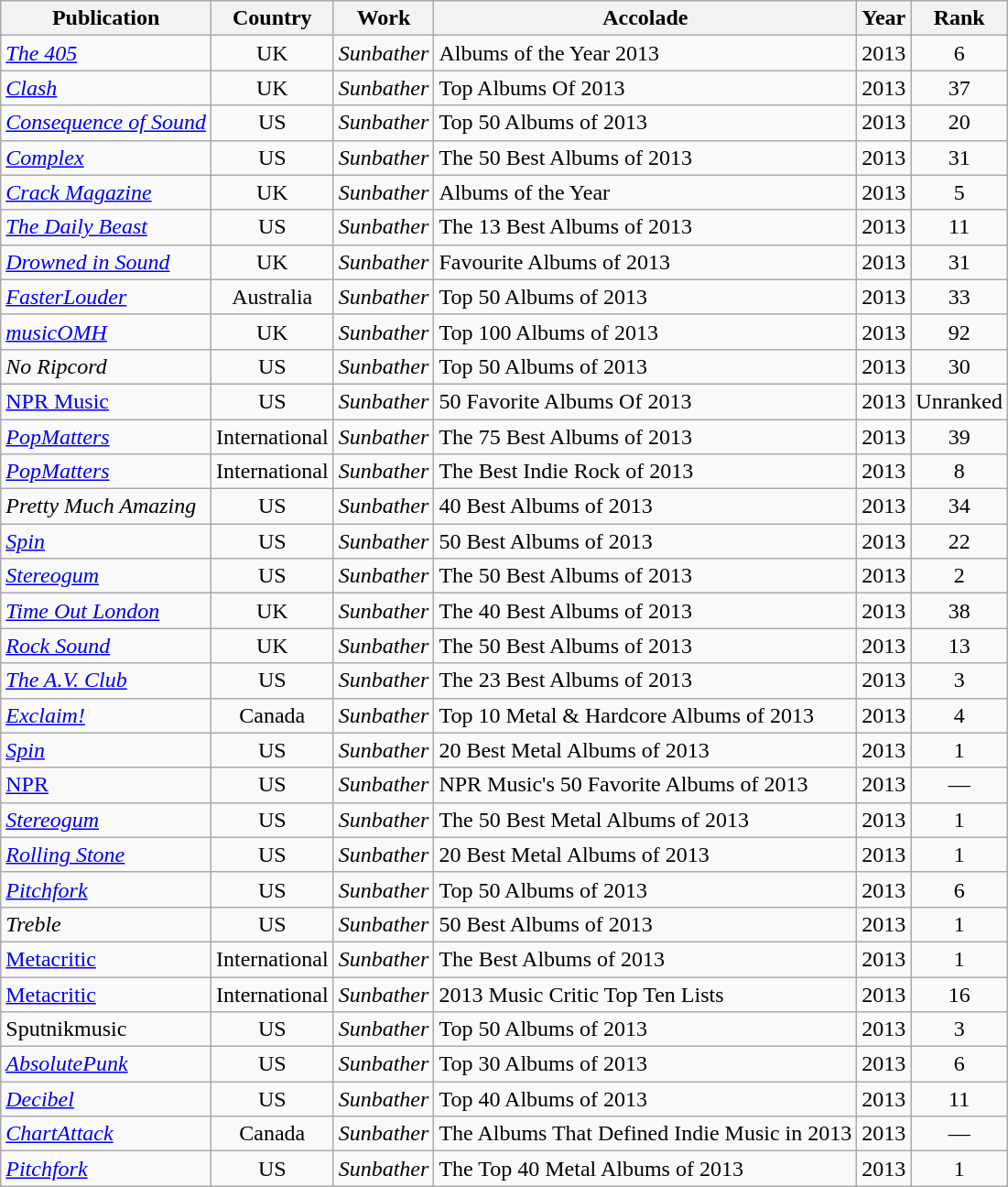<table class="wikitable sortable">
<tr>
<th>Publication</th>
<th>Country</th>
<th>Work</th>
<th>Accolade</th>
<th>Year</th>
<th>Rank</th>
</tr>
<tr>
<td><em><a href='#'>The 405</a></em></td>
<td align="center">UK</td>
<td><em>Sunbather</em></td>
<td>Albums of the Year 2013</td>
<td>2013</td>
<td align="center">6</td>
</tr>
<tr>
<td><em><a href='#'>Clash</a></em></td>
<td align="center">UK</td>
<td><em>Sunbather</em></td>
<td>Top Albums Of 2013</td>
<td>2013</td>
<td align="center">37</td>
</tr>
<tr>
<td><em><a href='#'>Consequence of Sound</a></em></td>
<td align="center">US</td>
<td><em>Sunbather</em></td>
<td>Top 50 Albums of 2013</td>
<td>2013</td>
<td align="center">20</td>
</tr>
<tr>
<td><em><a href='#'>Complex</a></em></td>
<td align="center">US</td>
<td><em>Sunbather</em></td>
<td>The 50 Best Albums of 2013</td>
<td>2013</td>
<td align="center">31</td>
</tr>
<tr>
<td><em><a href='#'>Crack Magazine</a></em></td>
<td align="center">UK</td>
<td><em>Sunbather</em></td>
<td>Albums of the Year</td>
<td>2013</td>
<td align="center">5</td>
</tr>
<tr>
<td><em><a href='#'>The Daily Beast</a></em></td>
<td align="center">US</td>
<td><em>Sunbather</em></td>
<td>The 13 Best Albums of 2013</td>
<td>2013</td>
<td align="center">11</td>
</tr>
<tr>
<td><em><a href='#'>Drowned in Sound</a></em></td>
<td align="center">UK</td>
<td><em>Sunbather</em></td>
<td>Favourite Albums of 2013</td>
<td>2013</td>
<td align="center">31</td>
</tr>
<tr>
<td><em><a href='#'>FasterLouder</a></em></td>
<td align="center">Australia</td>
<td><em>Sunbather</em></td>
<td>Top 50 Albums of 2013</td>
<td>2013</td>
<td align="center">33</td>
</tr>
<tr>
<td><em><a href='#'>musicOMH</a></em></td>
<td align="center">UK</td>
<td><em>Sunbather</em></td>
<td>Top 100 Albums of 2013</td>
<td>2013</td>
<td align="center">92</td>
</tr>
<tr>
<td><em>No Ripcord</em></td>
<td align="center">US</td>
<td><em>Sunbather</em></td>
<td>Top 50 Albums of 2013</td>
<td>2013</td>
<td align="center">30</td>
</tr>
<tr>
<td><a href='#'>NPR Music</a></td>
<td align="center">US</td>
<td><em>Sunbather</em></td>
<td>50 Favorite Albums Of 2013</td>
<td>2013</td>
<td align="center">Unranked</td>
</tr>
<tr>
<td><em><a href='#'>PopMatters</a></em></td>
<td align="center">International</td>
<td><em>Sunbather</em></td>
<td>The 75 Best Albums of 2013</td>
<td>2013</td>
<td align="center">39</td>
</tr>
<tr>
<td><em><a href='#'>PopMatters</a></em></td>
<td align="center">International</td>
<td><em>Sunbather</em></td>
<td>The Best Indie Rock of 2013</td>
<td>2013</td>
<td align="center">8</td>
</tr>
<tr>
<td><em>Pretty Much Amazing</em></td>
<td align="center">US</td>
<td><em>Sunbather</em></td>
<td>40 Best Albums of 2013</td>
<td>2013</td>
<td align="center">34</td>
</tr>
<tr>
<td><em><a href='#'>Spin</a></em></td>
<td align="center">US</td>
<td><em>Sunbather</em></td>
<td>50 Best Albums of 2013</td>
<td>2013</td>
<td align="center">22</td>
</tr>
<tr>
<td><em><a href='#'>Stereogum</a></em></td>
<td align="center">US</td>
<td><em>Sunbather</em></td>
<td>The 50 Best Albums of 2013</td>
<td>2013</td>
<td align="center">2</td>
</tr>
<tr>
<td><em><a href='#'>Time Out London</a></em></td>
<td align="center">UK</td>
<td><em>Sunbather</em></td>
<td>The 40 Best Albums of 2013</td>
<td>2013</td>
<td align="center">38</td>
</tr>
<tr>
<td><em><a href='#'>Rock Sound</a></em></td>
<td align="center">UK</td>
<td><em>Sunbather</em></td>
<td>The 50 Best Albums of 2013</td>
<td>2013</td>
<td align="center">13</td>
</tr>
<tr>
<td><em><a href='#'>The A.V. Club</a></em></td>
<td align="center">US</td>
<td><em>Sunbather</em></td>
<td>The 23 Best Albums of 2013</td>
<td>2013</td>
<td align="center">3</td>
</tr>
<tr>
<td><em><a href='#'>Exclaim!</a></em></td>
<td align="center">Canada</td>
<td><em>Sunbather</em></td>
<td>Top 10 Metal & Hardcore Albums of 2013</td>
<td>2013</td>
<td align="center">4</td>
</tr>
<tr>
<td><em><a href='#'>Spin</a></em></td>
<td align="center">US</td>
<td><em>Sunbather</em></td>
<td>20 Best Metal Albums of 2013</td>
<td>2013</td>
<td align="center">1</td>
</tr>
<tr>
<td><a href='#'>NPR</a></td>
<td align="center">US</td>
<td><em>Sunbather</em></td>
<td>NPR Music's 50 Favorite Albums of 2013</td>
<td>2013</td>
<td align="center">—</td>
</tr>
<tr>
<td><em><a href='#'>Stereogum</a></em></td>
<td align="center">US</td>
<td><em>Sunbather</em></td>
<td>The 50 Best Metal Albums of 2013</td>
<td>2013</td>
<td align="center">1</td>
</tr>
<tr>
<td><em><a href='#'>Rolling Stone</a></em></td>
<td align="center">US</td>
<td><em>Sunbather</em></td>
<td>20 Best Metal Albums of 2013</td>
<td>2013</td>
<td align="center">1</td>
</tr>
<tr>
<td><em><a href='#'>Pitchfork</a></em></td>
<td align="center">US</td>
<td><em>Sunbather</em></td>
<td>Top 50 Albums of 2013</td>
<td>2013</td>
<td align="center">6</td>
</tr>
<tr>
<td><em>Treble</em></td>
<td align="center">US</td>
<td><em>Sunbather</em></td>
<td>50 Best Albums of 2013</td>
<td>2013</td>
<td align="center">1</td>
</tr>
<tr>
<td><a href='#'>Metacritic</a></td>
<td align="center">International</td>
<td><em>Sunbather</em></td>
<td>The Best Albums of 2013</td>
<td>2013</td>
<td align="center">1</td>
</tr>
<tr>
<td><a href='#'>Metacritic</a></td>
<td align="center">International</td>
<td><em>Sunbather</em></td>
<td>2013 Music Critic Top Ten Lists</td>
<td>2013</td>
<td align="center">16</td>
</tr>
<tr>
<td>Sputnikmusic</td>
<td align="center">US</td>
<td><em>Sunbather</em></td>
<td>Top 50 Albums of 2013</td>
<td>2013</td>
<td align="center">3</td>
</tr>
<tr>
<td><em><a href='#'>AbsolutePunk</a></em></td>
<td align="center">US</td>
<td><em>Sunbather</em></td>
<td>Top 30 Albums of 2013</td>
<td>2013</td>
<td align="center">6</td>
</tr>
<tr>
<td><em><a href='#'>Decibel</a></em></td>
<td align="center">US</td>
<td><em>Sunbather</em></td>
<td>Top 40 Albums of 2013</td>
<td>2013</td>
<td align="center">11</td>
</tr>
<tr>
<td><em><a href='#'>ChartAttack</a></em></td>
<td align="center">Canada</td>
<td><em>Sunbather</em></td>
<td>The Albums That Defined Indie Music in 2013</td>
<td>2013</td>
<td align="center">—</td>
</tr>
<tr>
<td><em><a href='#'>Pitchfork</a></em></td>
<td align="center">US</td>
<td><em>Sunbather</em></td>
<td>The Top 40 Metal Albums of 2013</td>
<td>2013</td>
<td align="center">1</td>
</tr>
</table>
